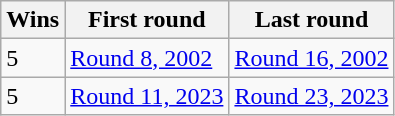<table class="wikitable">
<tr>
<th>Wins</th>
<th>First round</th>
<th>Last round</th>
</tr>
<tr>
<td>5</td>
<td><a href='#'>Round 8, 2002</a></td>
<td><a href='#'>Round 16, 2002</a></td>
</tr>
<tr>
<td>5</td>
<td><a href='#'>Round 11, 2023</a></td>
<td><a href='#'>Round 23, 2023</a></td>
</tr>
</table>
